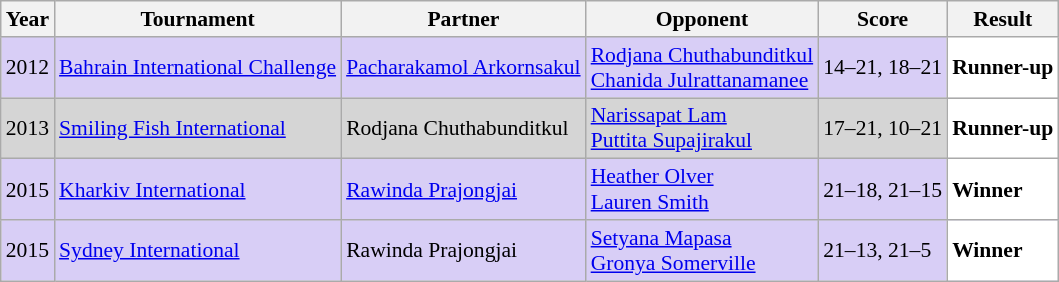<table class="sortable wikitable" style="font-size: 90%;">
<tr>
<th>Year</th>
<th>Tournament</th>
<th>Partner</th>
<th>Opponent</th>
<th>Score</th>
<th>Result</th>
</tr>
<tr style="background:#D8CEF6">
<td align="center">2012</td>
<td align="left"><a href='#'>Bahrain International Challenge</a></td>
<td align="left"> <a href='#'>Pacharakamol Arkornsakul</a></td>
<td align="left"> <a href='#'>Rodjana Chuthabunditkul</a><br> <a href='#'>Chanida Julrattanamanee</a></td>
<td align="left">14–21, 18–21</td>
<td style="text-align:left; background:white"> <strong>Runner-up</strong></td>
</tr>
<tr style="background:#D5D5D5">
<td align="center">2013</td>
<td align="left"><a href='#'>Smiling Fish International</a></td>
<td align="left"> Rodjana Chuthabunditkul</td>
<td align="left"> <a href='#'>Narissapat Lam</a><br> <a href='#'>Puttita Supajirakul</a></td>
<td align="left">17–21, 10–21</td>
<td style="text-align:left; background:white"> <strong>Runner-up</strong></td>
</tr>
<tr style="background:#D8CEF6">
<td align="center">2015</td>
<td align="left"><a href='#'>Kharkiv International</a></td>
<td align="left"> <a href='#'>Rawinda Prajongjai</a></td>
<td align="left"> <a href='#'>Heather Olver</a><br> <a href='#'>Lauren Smith</a></td>
<td align="left">21–18, 21–15</td>
<td style="text-align:left; background:white"> <strong>Winner</strong></td>
</tr>
<tr style="background:#D8CEF6">
<td align="center">2015</td>
<td align="left"><a href='#'>Sydney International</a></td>
<td align="left"> Rawinda Prajongjai</td>
<td align="left"> <a href='#'>Setyana Mapasa</a><br> <a href='#'>Gronya Somerville</a></td>
<td align="left">21–13, 21–5</td>
<td style="text-align:left; background:white"> <strong>Winner</strong></td>
</tr>
</table>
